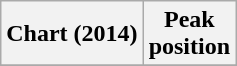<table class="wikitable plainrowheaders">
<tr>
<th scope="col">Chart (2014)</th>
<th scope="col">Peak<br>position</th>
</tr>
<tr>
</tr>
</table>
